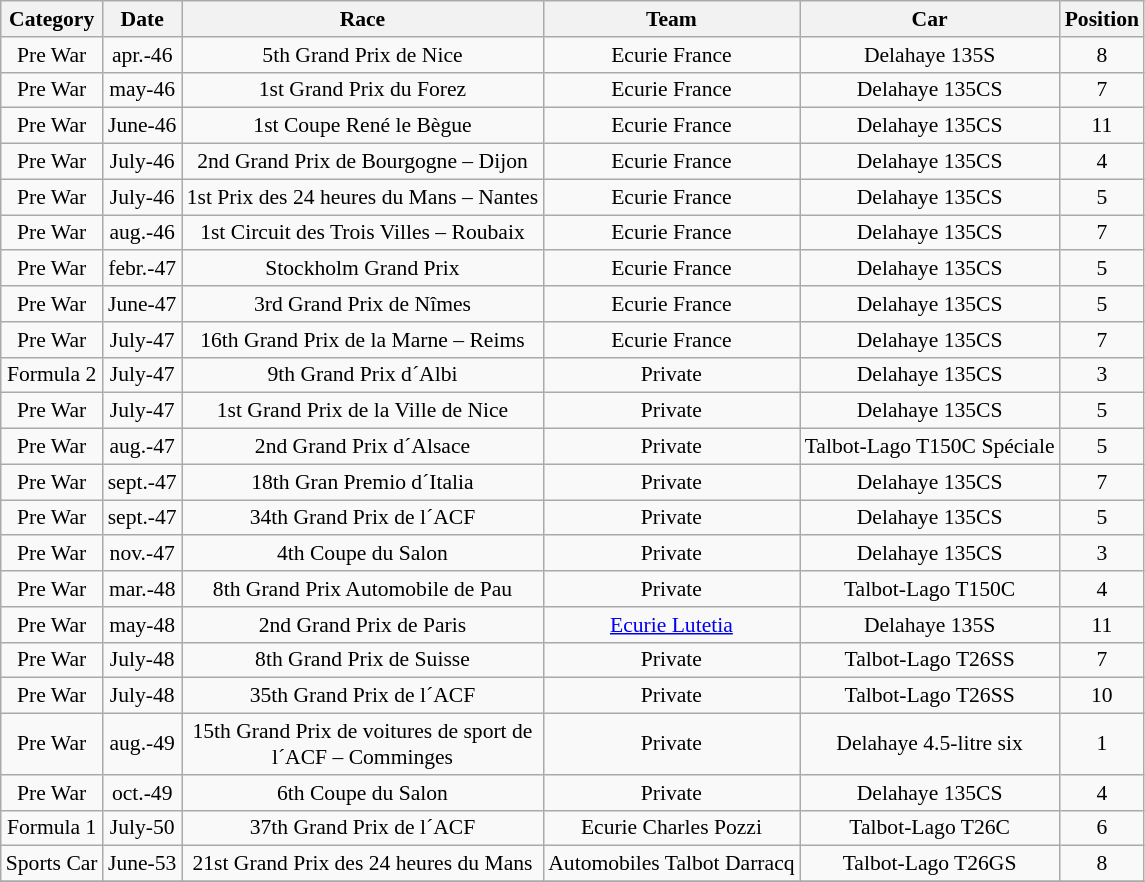<table class="wikitable"  style="text-align:center; font-size:90%">
<tr>
<th>Category</th>
<th>Date</th>
<th>Race</th>
<th>Team</th>
<th>Car</th>
<th>Position</th>
</tr>
<tr>
<td>Pre War</td>
<td>apr.-46</td>
<td>5th Grand Prix de Nice</td>
<td>Ecurie France</td>
<td>Delahaye 135S</td>
<td>8</td>
</tr>
<tr>
<td>Pre War</td>
<td>may-46</td>
<td>1st Grand Prix du Forez</td>
<td>Ecurie France</td>
<td>Delahaye 135CS</td>
<td>7</td>
</tr>
<tr>
<td>Pre War</td>
<td>June-46</td>
<td>1st Coupe René le Bègue</td>
<td>Ecurie France</td>
<td>Delahaye 135CS</td>
<td>11</td>
</tr>
<tr>
<td>Pre War</td>
<td>July-46</td>
<td>2nd Grand Prix de Bourgogne – Dijon</td>
<td>Ecurie France</td>
<td>Delahaye 135CS</td>
<td>4</td>
</tr>
<tr>
<td>Pre War</td>
<td>July-46</td>
<td>1st Prix des 24 heures du Mans – Nantes</td>
<td>Ecurie France</td>
<td>Delahaye 135CS</td>
<td>5</td>
</tr>
<tr>
<td>Pre War</td>
<td>aug.-46</td>
<td>1st Circuit des Trois Villes – Roubaix</td>
<td>Ecurie France</td>
<td>Delahaye 135CS</td>
<td>7</td>
</tr>
<tr>
<td>Pre War</td>
<td>febr.-47</td>
<td>Stockholm Grand Prix</td>
<td>Ecurie France</td>
<td>Delahaye 135CS</td>
<td>5</td>
</tr>
<tr>
<td>Pre War</td>
<td>June-47</td>
<td>3rd Grand Prix de Nîmes</td>
<td>Ecurie France</td>
<td>Delahaye 135CS</td>
<td>5</td>
</tr>
<tr>
<td>Pre War</td>
<td>July-47</td>
<td>16th Grand Prix de la Marne – Reims</td>
<td>Ecurie France</td>
<td>Delahaye 135CS</td>
<td>7</td>
</tr>
<tr>
<td>Formula 2</td>
<td>July-47</td>
<td>9th Grand Prix d´Albi</td>
<td>Private</td>
<td>Delahaye 135CS</td>
<td>3</td>
</tr>
<tr>
<td>Pre War</td>
<td>July-47</td>
<td>1st Grand Prix de la Ville de Nice</td>
<td>Private</td>
<td>Delahaye 135CS</td>
<td>5</td>
</tr>
<tr>
<td>Pre War</td>
<td>aug.-47</td>
<td>2nd Grand Prix d´Alsace</td>
<td>Private</td>
<td>Talbot-Lago T150C Spéciale</td>
<td>5</td>
</tr>
<tr>
<td>Pre War</td>
<td>sept.-47</td>
<td>18th Gran Premio d´Italia</td>
<td>Private</td>
<td>Delahaye 135CS</td>
<td>7</td>
</tr>
<tr>
<td>Pre War</td>
<td>sept.-47</td>
<td>34th Grand Prix de l´ACF</td>
<td>Private</td>
<td>Delahaye 135CS</td>
<td>5</td>
</tr>
<tr>
<td>Pre War</td>
<td>nov.-47</td>
<td>4th Coupe du Salon</td>
<td>Private</td>
<td>Delahaye 135CS</td>
<td>3</td>
</tr>
<tr>
<td>Pre War</td>
<td>mar.-48</td>
<td>8th Grand Prix Automobile de Pau</td>
<td>Private</td>
<td>Talbot-Lago T150C</td>
<td>4</td>
</tr>
<tr>
<td>Pre War</td>
<td>may-48</td>
<td>2nd Grand Prix de Paris</td>
<td><a href='#'>Ecurie Lutetia</a></td>
<td>Delahaye 135S</td>
<td>11</td>
</tr>
<tr>
<td>Pre War</td>
<td>July-48</td>
<td>8th Grand Prix de Suisse</td>
<td>Private</td>
<td>Talbot-Lago T26SS</td>
<td>7</td>
</tr>
<tr>
<td>Pre War</td>
<td>July-48</td>
<td>35th Grand Prix de l´ACF</td>
<td>Private</td>
<td>Talbot-Lago T26SS</td>
<td>10</td>
</tr>
<tr>
<td>Pre War</td>
<td>aug.-49</td>
<td>15th Grand Prix de voitures de sport de<br>l´ACF – Comminges</td>
<td>Private</td>
<td>Delahaye 4.5-litre six</td>
<td>1</td>
</tr>
<tr>
<td>Pre War</td>
<td>oct.-49</td>
<td>6th Coupe du Salon</td>
<td>Private</td>
<td>Delahaye 135CS</td>
<td>4</td>
</tr>
<tr>
<td>Formula 1</td>
<td>July-50</td>
<td>37th Grand Prix de l´ACF</td>
<td>Ecurie Charles Pozzi</td>
<td>Talbot-Lago T26C</td>
<td>6</td>
</tr>
<tr>
<td>Sports Car</td>
<td>June-53</td>
<td>21st Grand Prix des 24 heures du Mans</td>
<td>Automobiles Talbot Darracq</td>
<td>Talbot-Lago T26GS</td>
<td>8</td>
</tr>
<tr>
</tr>
</table>
